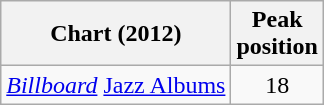<table class="wikitable">
<tr>
<th>Chart (2012)</th>
<th>Peak<br>position</th>
</tr>
<tr>
<td><a href='#'><em>Billboard</em></a> <a href='#'>Jazz Albums</a></td>
<td style="text-align:center">18</td>
</tr>
</table>
